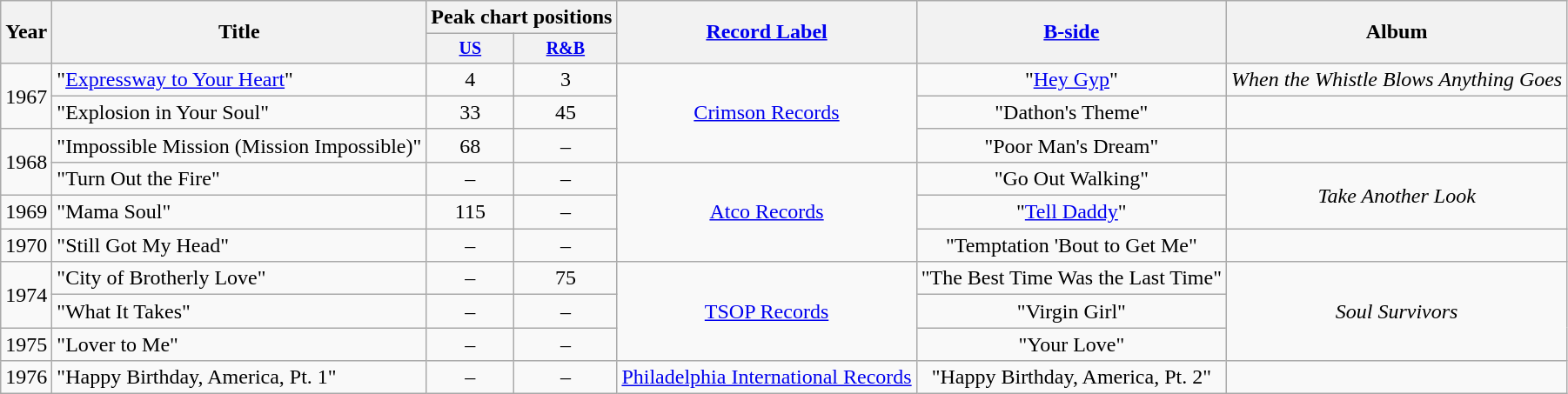<table class="wikitable" style=text-align:center;>
<tr>
<th rowspan="2">Year</th>
<th rowspan="2">Title</th>
<th colspan="2">Peak chart positions</th>
<th rowspan="2"><a href='#'>Record Label</a></th>
<th rowspan="2"><a href='#'>B-side</a></th>
<th rowspan="2">Album</th>
</tr>
<tr style="font-size:smaller;">
<th align=centre><a href='#'>US</a></th>
<th align=centre><a href='#'>R&B</a></th>
</tr>
<tr>
<td rowspan="2">1967</td>
<td align=left>"<a href='#'>Expressway to Your Heart</a>"</td>
<td>4</td>
<td>3</td>
<td rowspan="3"><a href='#'>Crimson Records</a></td>
<td>"<a href='#'>Hey Gyp</a>"</td>
<td><em>When the Whistle Blows Anything Goes</em></td>
</tr>
<tr>
<td align=left>"Explosion in Your Soul"</td>
<td>33</td>
<td>45</td>
<td>"Dathon's Theme"</td>
<td></td>
</tr>
<tr>
<td rowspan="2">1968</td>
<td align=left>"Impossible Mission (Mission Impossible)"</td>
<td>68</td>
<td>–</td>
<td>"Poor Man's Dream"</td>
<td></td>
</tr>
<tr>
<td align=left>"Turn Out the Fire"</td>
<td>–</td>
<td>–</td>
<td rowspan="3"><a href='#'>Atco Records</a></td>
<td>"Go Out Walking"</td>
<td rowspan="2"><em>Take Another Look</em></td>
</tr>
<tr>
<td>1969</td>
<td align=left>"Mama Soul"</td>
<td>115</td>
<td>–</td>
<td>"<a href='#'>Tell Daddy</a>"</td>
</tr>
<tr>
<td>1970</td>
<td align=left>"Still Got My Head"</td>
<td>–</td>
<td>–</td>
<td>"Temptation 'Bout to Get Me"</td>
</tr>
<tr>
<td rowspan="2">1974</td>
<td align=left>"City of Brotherly Love"</td>
<td>–</td>
<td>75</td>
<td rowspan="3"><a href='#'>TSOP Records</a></td>
<td>"The Best Time Was the Last Time"</td>
<td rowspan="3"><em>Soul Survivors</em></td>
</tr>
<tr>
<td align=left>"What It Takes"</td>
<td>–</td>
<td>–</td>
<td>"Virgin Girl"</td>
</tr>
<tr>
<td>1975</td>
<td align=left>"Lover to Me"</td>
<td>–</td>
<td>–</td>
<td>"Your Love"</td>
</tr>
<tr>
<td>1976</td>
<td align=left>"Happy Birthday, America, Pt. 1"</td>
<td>–</td>
<td>–</td>
<td><a href='#'>Philadelphia International Records</a></td>
<td>"Happy Birthday, America, Pt. 2"</td>
<td></td>
</tr>
</table>
